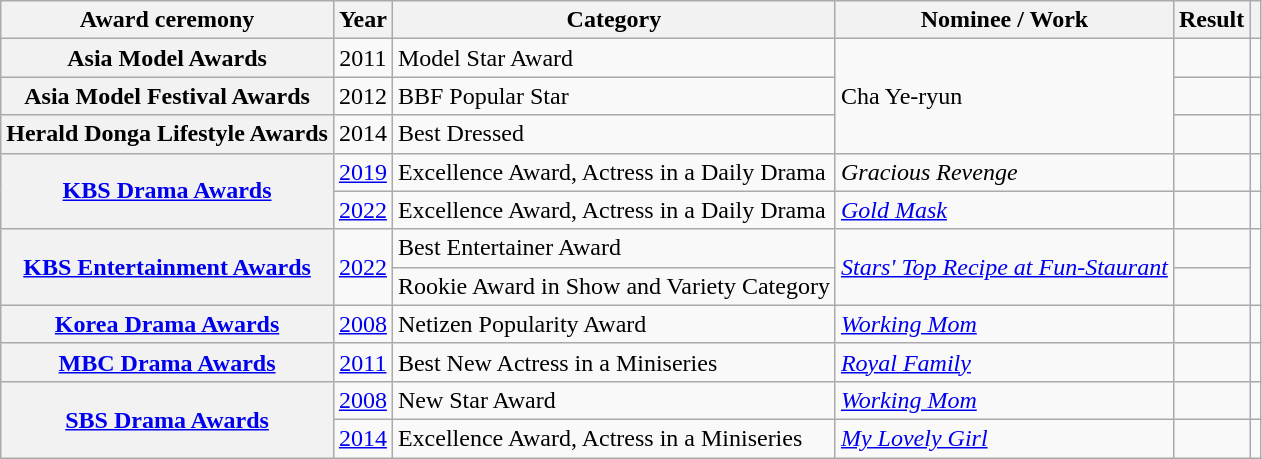<table class="wikitable plainrowheaders sortable">
<tr>
<th scope="col">Award ceremony</th>
<th scope="col">Year</th>
<th scope="col">Category </th>
<th scope="col">Nominee / Work</th>
<th scope="col">Result</th>
<th scope="col" class="unsortable"></th>
</tr>
<tr>
<th scope="row">Asia Model Awards</th>
<td style="text-align:center">2011</td>
<td>Model Star Award</td>
<td rowspan="3">Cha Ye-ryun</td>
<td></td>
<td style="text-align:center"></td>
</tr>
<tr>
<th scope="row">Asia Model Festival Awards</th>
<td style="text-align:center">2012</td>
<td>BBF Popular Star</td>
<td></td>
<td style="text-align:center"></td>
</tr>
<tr>
<th scope="row">Herald Donga Lifestyle Awards</th>
<td style="text-align:center">2014</td>
<td>Best Dressed</td>
<td></td>
<td style="text-align:center"></td>
</tr>
<tr>
<th scope="row" rowspan="2"><a href='#'>KBS Drama Awards</a></th>
<td style="text-align:center"><a href='#'>2019</a></td>
<td>Excellence Award, Actress in a Daily Drama</td>
<td><em>Gracious Revenge</em></td>
<td></td>
<td style="text-align:center"></td>
</tr>
<tr>
<td style="text-align:center"><a href='#'>2022</a></td>
<td>Excellence Award, Actress in a Daily Drama</td>
<td><em><a href='#'>Gold Mask</a></em></td>
<td></td>
<td style="text-align:center"></td>
</tr>
<tr>
<th scope="row" rowspan="2"><a href='#'>KBS Entertainment Awards</a></th>
<td rowspan="2" style="text-align:center"><a href='#'>2022</a></td>
<td>Best Entertainer Award</td>
<td rowspan="2"><em><a href='#'>Stars' Top Recipe at Fun-Staurant</a></em></td>
<td></td>
<td rowspan="2" style="text-align:center"></td>
</tr>
<tr>
<td>Rookie Award in Show and Variety Category</td>
<td></td>
</tr>
<tr>
<th scope="row"><a href='#'>Korea Drama Awards</a></th>
<td style="text-align:center"><a href='#'>2008</a></td>
<td>Netizen Popularity Award</td>
<td><em><a href='#'>Working Mom</a></em></td>
<td></td>
<td style="text-align:center"></td>
</tr>
<tr>
<th scope="row"><a href='#'>MBC Drama Awards</a></th>
<td style="text-align:center"><a href='#'>2011</a></td>
<td>Best New Actress in a Miniseries</td>
<td><em><a href='#'>Royal Family</a></em></td>
<td></td>
<td style="text-align:center"></td>
</tr>
<tr>
<th scope="row" rowspan="2"><a href='#'>SBS Drama Awards</a></th>
<td style="text-align:center"><a href='#'>2008</a></td>
<td>New Star Award</td>
<td><em><a href='#'>Working Mom</a></em></td>
<td></td>
<td style="text-align:center"></td>
</tr>
<tr>
<td style="text-align:center"><a href='#'>2014</a></td>
<td>Excellence Award, Actress in a Miniseries</td>
<td><em><a href='#'>My Lovely Girl</a></em></td>
<td></td>
<td style="text-align:center"></td>
</tr>
</table>
